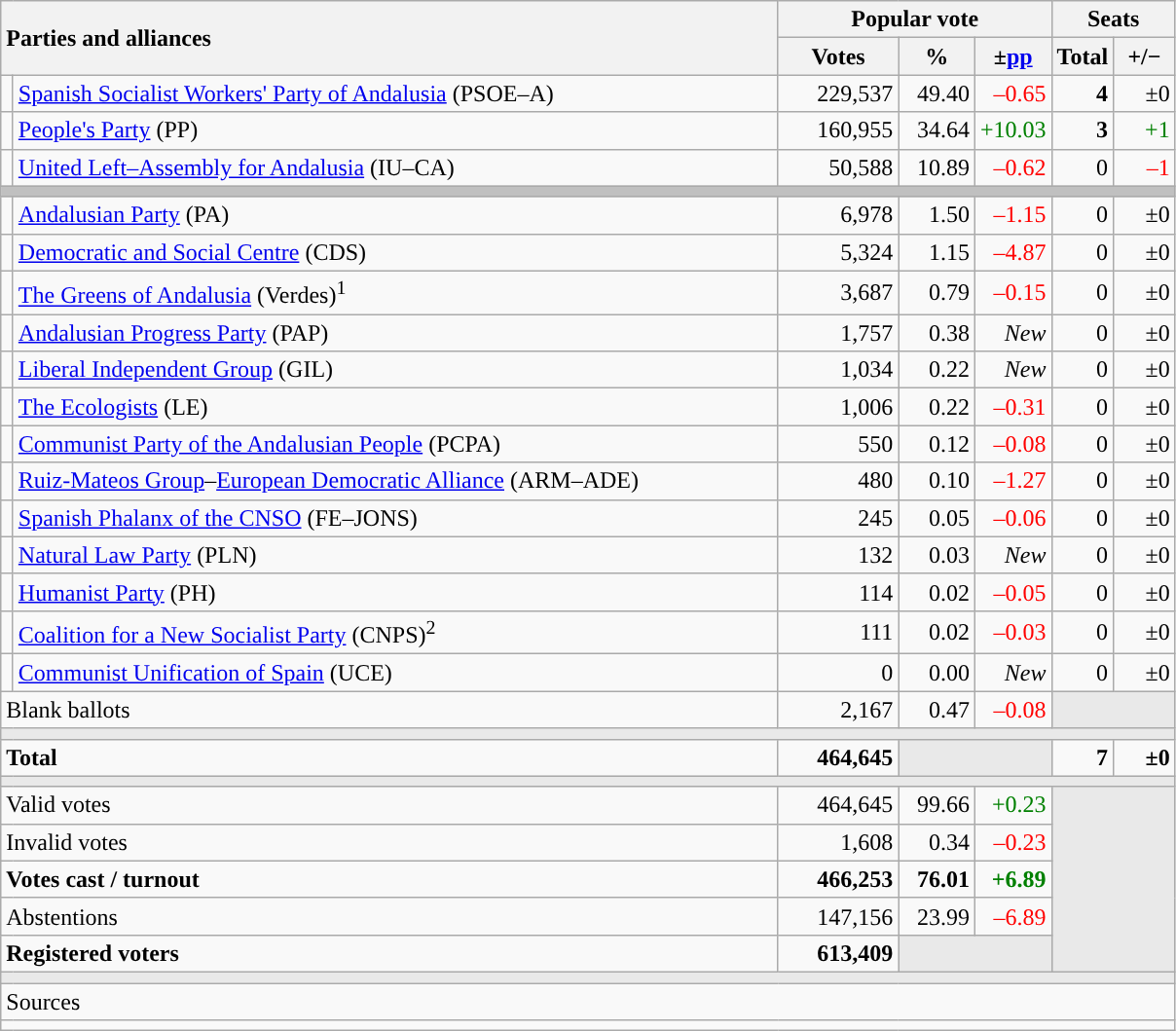<table class="wikitable" style="text-align:right;">
<tr>
<th style="text-align:left;" rowspan="2" colspan="2" width="525">Parties and alliances</th>
<th colspan="3">Popular vote</th>
<th colspan="2">Seats</th>
</tr>
<tr>
<th width="75">Votes</th>
<th width="45">%</th>
<th width="45">±<a href='#'>pp</a></th>
<th width="35">Total</th>
<th width="35">+/−</th>
</tr>
<tr>
<td width="1" style="color:inherit;background:"></td>
<td align="left"><a href='#'>Spanish Socialist Workers' Party of Andalusia</a> (PSOE–A)</td>
<td>229,537</td>
<td>49.40</td>
<td style="color:red;">–0.65</td>
<td><strong>4</strong></td>
<td>±0</td>
</tr>
<tr>
<td style="color:inherit;background:"></td>
<td align="left"><a href='#'>People's Party</a> (PP)</td>
<td>160,955</td>
<td>34.64</td>
<td style="color:green;">+10.03</td>
<td><strong>3</strong></td>
<td style="color:green;">+1</td>
</tr>
<tr>
<td style="color:inherit;background:"></td>
<td align="left"><a href='#'>United Left–Assembly for Andalusia</a> (IU–CA)</td>
<td>50,588</td>
<td>10.89</td>
<td style="color:red;">–0.62</td>
<td>0</td>
<td style="color:red;">–1</td>
</tr>
<tr>
<td colspan="7" bgcolor="#C0C0C0"></td>
</tr>
<tr>
<td style="color:inherit;background:"></td>
<td align="left"><a href='#'>Andalusian Party</a> (PA)</td>
<td>6,978</td>
<td>1.50</td>
<td style="color:red;">–1.15</td>
<td>0</td>
<td>±0</td>
</tr>
<tr>
<td style="color:inherit;background:"></td>
<td align="left"><a href='#'>Democratic and Social Centre</a> (CDS)</td>
<td>5,324</td>
<td>1.15</td>
<td style="color:red;">–4.87</td>
<td>0</td>
<td>±0</td>
</tr>
<tr>
<td style="color:inherit;background:"></td>
<td align="left"><a href='#'>The Greens of Andalusia</a> (Verdes)<sup>1</sup></td>
<td>3,687</td>
<td>0.79</td>
<td style="color:red;">–0.15</td>
<td>0</td>
<td>±0</td>
</tr>
<tr>
<td style="color:inherit;background:"></td>
<td align="left"><a href='#'>Andalusian Progress Party</a> (PAP)</td>
<td>1,757</td>
<td>0.38</td>
<td><em>New</em></td>
<td>0</td>
<td>±0</td>
</tr>
<tr>
<td style="color:inherit;background:"></td>
<td align="left"><a href='#'>Liberal Independent Group</a> (GIL)</td>
<td>1,034</td>
<td>0.22</td>
<td><em>New</em></td>
<td>0</td>
<td>±0</td>
</tr>
<tr>
<td style="color:inherit;background:"></td>
<td align="left"><a href='#'>The Ecologists</a> (LE)</td>
<td>1,006</td>
<td>0.22</td>
<td style="color:red;">–0.31</td>
<td>0</td>
<td>±0</td>
</tr>
<tr>
<td style="color:inherit;background:"></td>
<td align="left"><a href='#'>Communist Party of the Andalusian People</a> (PCPA)</td>
<td>550</td>
<td>0.12</td>
<td style="color:red;">–0.08</td>
<td>0</td>
<td>±0</td>
</tr>
<tr>
<td style="color:inherit;background:"></td>
<td align="left"><a href='#'>Ruiz-Mateos Group</a>–<a href='#'>European Democratic Alliance</a> (ARM–ADE)</td>
<td>480</td>
<td>0.10</td>
<td style="color:red;">–1.27</td>
<td>0</td>
<td>±0</td>
</tr>
<tr>
<td style="color:inherit;background:"></td>
<td align="left"><a href='#'>Spanish Phalanx of the CNSO</a> (FE–JONS)</td>
<td>245</td>
<td>0.05</td>
<td style="color:red;">–0.06</td>
<td>0</td>
<td>±0</td>
</tr>
<tr>
<td style="color:inherit;background:"></td>
<td align="left"><a href='#'>Natural Law Party</a> (PLN)</td>
<td>132</td>
<td>0.03</td>
<td><em>New</em></td>
<td>0</td>
<td>±0</td>
</tr>
<tr>
<td style="color:inherit;background:"></td>
<td align="left"><a href='#'>Humanist Party</a> (PH)</td>
<td>114</td>
<td>0.02</td>
<td style="color:red;">–0.05</td>
<td>0</td>
<td>±0</td>
</tr>
<tr>
<td style="color:inherit;background:"></td>
<td align="left"><a href='#'>Coalition for a New Socialist Party</a> (CNPS)<sup>2</sup></td>
<td>111</td>
<td>0.02</td>
<td style="color:red;">–0.03</td>
<td>0</td>
<td>±0</td>
</tr>
<tr>
<td style="color:inherit;background:"></td>
<td align="left"><a href='#'>Communist Unification of Spain</a> (UCE)</td>
<td>0</td>
<td>0.00</td>
<td><em>New</em></td>
<td>0</td>
<td>±0</td>
</tr>
<tr>
<td align="left" colspan="2">Blank ballots</td>
<td>2,167</td>
<td>0.47</td>
<td style="color:red;">–0.08</td>
<td bgcolor="#E9E9E9" colspan="2"></td>
</tr>
<tr>
<td colspan="7" bgcolor="#E9E9E9"></td>
</tr>
<tr style="font-weight:bold;">
<td align="left" colspan="2">Total</td>
<td>464,645</td>
<td bgcolor="#E9E9E9" colspan="2"></td>
<td>7</td>
<td>±0</td>
</tr>
<tr>
<td colspan="7" bgcolor="#E9E9E9"></td>
</tr>
<tr>
<td align="left" colspan="2">Valid votes</td>
<td>464,645</td>
<td>99.66</td>
<td style="color:green;">+0.23</td>
<td bgcolor="#E9E9E9" colspan="2" rowspan="5"></td>
</tr>
<tr>
<td align="left" colspan="2">Invalid votes</td>
<td>1,608</td>
<td>0.34</td>
<td style="color:red;">–0.23</td>
</tr>
<tr style="font-weight:bold;">
<td align="left" colspan="2">Votes cast / turnout</td>
<td>466,253</td>
<td>76.01</td>
<td style="color:green;">+6.89</td>
</tr>
<tr>
<td align="left" colspan="2">Abstentions</td>
<td>147,156</td>
<td>23.99</td>
<td style="color:red;">–6.89</td>
</tr>
<tr style="font-weight:bold;">
<td align="left" colspan="2">Registered voters</td>
<td>613,409</td>
<td bgcolor="#E9E9E9" colspan="2"></td>
</tr>
<tr>
<td colspan="7" bgcolor="#E9E9E9"></td>
</tr>
<tr>
<td align="left" colspan="7">Sources</td>
</tr>
<tr>
<td colspan="7" style="text-align:left; max-width:790px;"></td>
</tr>
</table>
